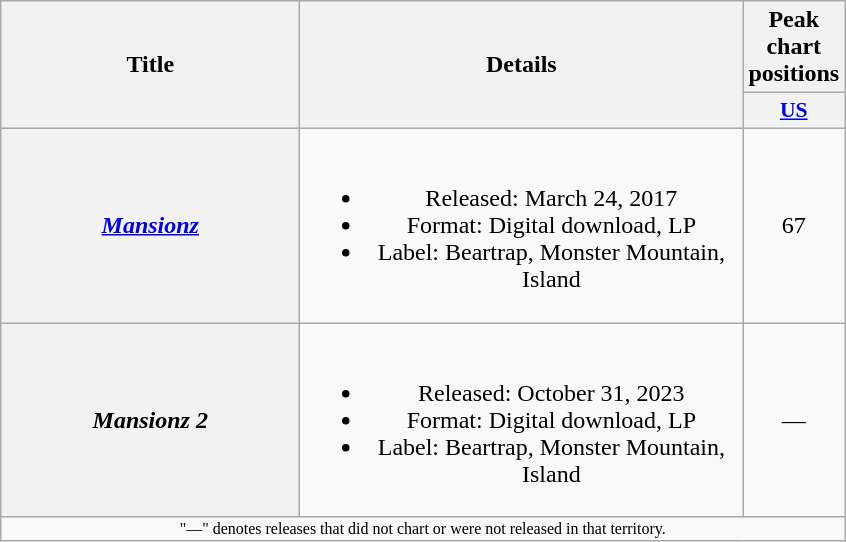<table class="wikitable plainrowheaders" style="text-align:center;">
<tr>
<th scope="col" rowspan="2" style="width:12em;">Title</th>
<th scope="col" rowspan="2" style="width:18em;">Details</th>
<th scope="col">Peak chart positions</th>
</tr>
<tr>
<th scope="col" style="width:2.5em;font-size:90%;"><a href='#'>US</a><br></th>
</tr>
<tr>
<th scope="row"><em><a href='#'>Mansionz</a></em><br></th>
<td><br><ul><li>Released: March 24, 2017</li><li>Format: Digital download, LP</li><li>Label: Beartrap, Monster Mountain, Island</li></ul></td>
<td>67</td>
</tr>
<tr>
<th scope="row"><em>Mansionz 2</em><br></th>
<td><br><ul><li>Released: October 31, 2023</li><li>Format: Digital download, LP</li><li>Label: Beartrap, Monster Mountain, Island</li></ul></td>
<td>—</td>
</tr>
<tr>
<td colspan="15" style="text-align:center; font-size:8pt;">"—" denotes releases that did not chart or were not released in that territory.</td>
</tr>
</table>
